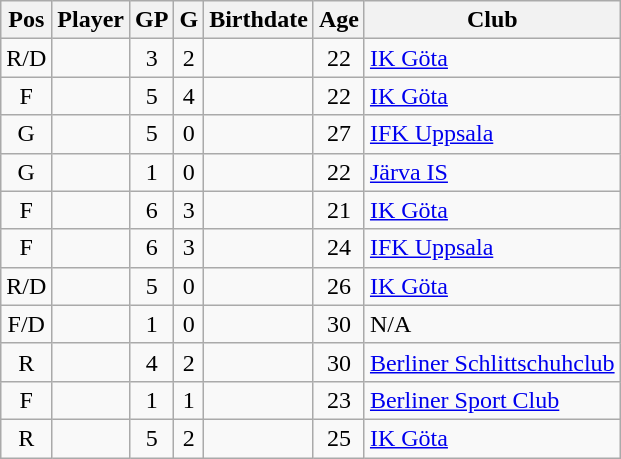<table width=auto class="wikitable sortable" style="text-align:center;">
<tr>
<th>Pos</th>
<th>Player</th>
<th>GP</th>
<th>G</th>
<th>Birthdate</th>
<th>Age</th>
<th>Club</th>
</tr>
<tr>
<td>R/D</td>
<td align="left"></td>
<td>3</td>
<td>2</td>
<td align="right"></td>
<td>22</td>
<td align="left"> <a href='#'>IK Göta</a></td>
</tr>
<tr>
<td>F</td>
<td align="left"></td>
<td>5</td>
<td>4</td>
<td align="right"></td>
<td>22</td>
<td align="left"> <a href='#'>IK Göta</a></td>
</tr>
<tr>
<td>G</td>
<td align="left"></td>
<td>5</td>
<td>0</td>
<td align="right"></td>
<td>27</td>
<td align="left"> <a href='#'>IFK Uppsala</a></td>
</tr>
<tr>
<td>G</td>
<td align="left"></td>
<td>1</td>
<td>0</td>
<td align="right"></td>
<td>22</td>
<td align="left"> <a href='#'>Järva IS</a></td>
</tr>
<tr>
<td>F</td>
<td align="left"></td>
<td>6</td>
<td>3</td>
<td align="right"></td>
<td>21</td>
<td align="left"> <a href='#'>IK Göta</a></td>
</tr>
<tr>
<td>F</td>
<td align="left"></td>
<td>6</td>
<td>3</td>
<td align="right"></td>
<td>24</td>
<td align="left"> <a href='#'>IFK Uppsala</a></td>
</tr>
<tr>
<td>R/D</td>
<td align="left"></td>
<td>5</td>
<td>0</td>
<td align="right"></td>
<td>26</td>
<td align="left"> <a href='#'>IK Göta</a></td>
</tr>
<tr>
<td>F/D</td>
<td align="left"></td>
<td>1</td>
<td>0</td>
<td align="right"></td>
<td>30</td>
<td align="left">N/A</td>
</tr>
<tr>
<td>R</td>
<td align="left"></td>
<td>4</td>
<td>2</td>
<td align="right"></td>
<td>30</td>
<td align="left"> <a href='#'>Berliner Schlittschuhclub</a></td>
</tr>
<tr>
<td>F</td>
<td align="left"></td>
<td>1</td>
<td>1</td>
<td align="right"></td>
<td>23</td>
<td align="left"> <a href='#'>Berliner Sport Club</a></td>
</tr>
<tr>
<td>R</td>
<td align="left"></td>
<td>5</td>
<td>2</td>
<td align="right"></td>
<td>25</td>
<td align="left"> <a href='#'>IK Göta</a></td>
</tr>
</table>
